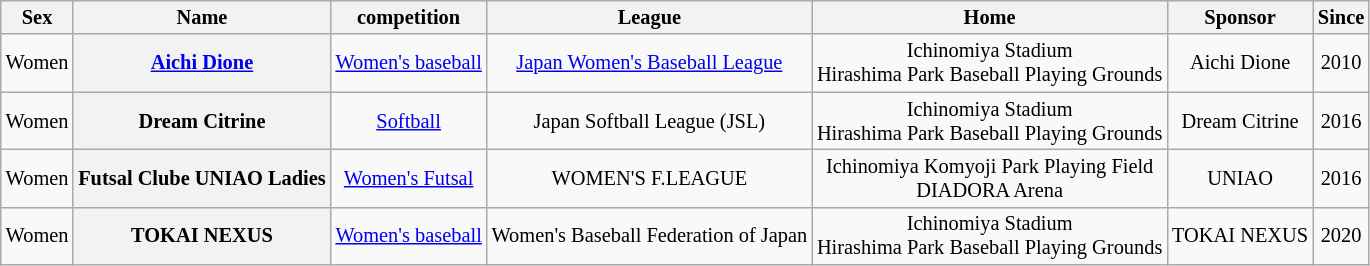<table class="sortable wikitable" style="text-align:center;font-size:85%;">
<tr>
<th>Sex</th>
<th>Name</th>
<th>competition</th>
<th>League</th>
<th>Home</th>
<th>Sponsor</th>
<th>Since</th>
</tr>
<tr>
<td>Women</td>
<th><a href='#'>Aichi Dione</a></th>
<td><a href='#'>Women's baseball</a></td>
<td><a href='#'>Japan Women's Baseball League</a></td>
<td>Ichinomiya Stadium<br>Hirashima Park Baseball Playing Grounds</td>
<td>Aichi Dione</td>
<td>2010</td>
</tr>
<tr>
<td>Women</td>
<th>Dream Citrine</th>
<td><a href='#'>Softball</a></td>
<td>Japan Softball League (JSL)</td>
<td>Ichinomiya Stadium<br>Hirashima Park Baseball Playing Grounds</td>
<td>Dream Citrine</td>
<td>2016</td>
</tr>
<tr>
<td>Women</td>
<th>Futsal Clube UNIAO Ladies</th>
<td><a href='#'>Women's Futsal</a></td>
<td>WOMEN'S F.LEAGUE</td>
<td>Ichinomiya Komyoji Park Playing Field<br>DIADORA Arena</td>
<td>UNIAO</td>
<td>2016</td>
</tr>
<tr>
<td>Women</td>
<th>TOKAI NEXUS</th>
<td><a href='#'>Women's baseball</a></td>
<td>Women's Baseball Federation of Japan</td>
<td>Ichinomiya Stadium<br>Hirashima Park Baseball Playing Grounds</td>
<td>TOKAI NEXUS</td>
<td>2020</td>
</tr>
</table>
